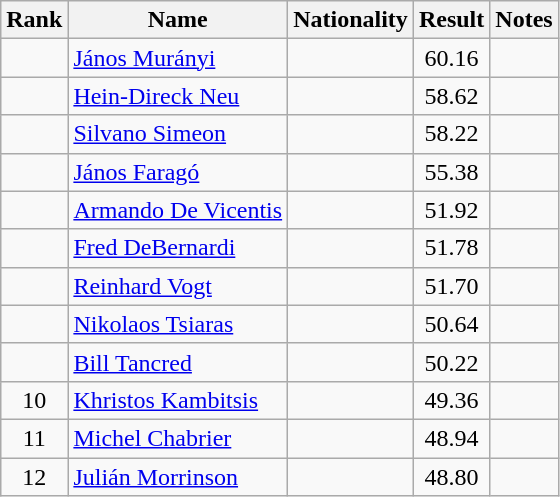<table class="wikitable sortable" style="text-align:center">
<tr>
<th>Rank</th>
<th>Name</th>
<th>Nationality</th>
<th>Result</th>
<th>Notes</th>
</tr>
<tr>
<td></td>
<td align=left><a href='#'>János Murányi</a></td>
<td align=left></td>
<td>60.16</td>
<td></td>
</tr>
<tr>
<td></td>
<td align=left><a href='#'>Hein-Direck Neu</a></td>
<td align=left></td>
<td>58.62</td>
<td></td>
</tr>
<tr>
<td></td>
<td align=left><a href='#'>Silvano Simeon</a></td>
<td align=left></td>
<td>58.22</td>
<td></td>
</tr>
<tr>
<td></td>
<td align=left><a href='#'>János Faragó</a></td>
<td align=left></td>
<td>55.38</td>
<td></td>
</tr>
<tr>
<td></td>
<td align=left><a href='#'>Armando De Vicentis</a></td>
<td align=left></td>
<td>51.92</td>
<td></td>
</tr>
<tr>
<td></td>
<td align=left><a href='#'>Fred DeBernardi</a></td>
<td align=left></td>
<td>51.78</td>
<td></td>
</tr>
<tr>
<td></td>
<td align=left><a href='#'>Reinhard Vogt</a></td>
<td align=left></td>
<td>51.70</td>
<td></td>
</tr>
<tr>
<td></td>
<td align=left><a href='#'>Nikolaos Tsiaras</a></td>
<td align=left></td>
<td>50.64</td>
<td></td>
</tr>
<tr>
<td></td>
<td align=left><a href='#'>Bill Tancred</a></td>
<td align=left></td>
<td>50.22</td>
<td></td>
</tr>
<tr>
<td>10</td>
<td align=left><a href='#'>Khristos Kambitsis</a></td>
<td align=left></td>
<td>49.36</td>
<td></td>
</tr>
<tr>
<td>11</td>
<td align=left><a href='#'>Michel Chabrier</a></td>
<td align=left></td>
<td>48.94</td>
<td></td>
</tr>
<tr>
<td>12</td>
<td align=left><a href='#'>Julián Morrinson</a></td>
<td align=left></td>
<td>48.80</td>
<td></td>
</tr>
</table>
